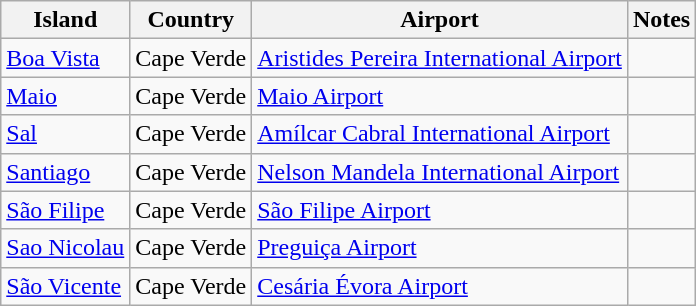<table class= "wikitable sortable">
<tr>
<th>Island</th>
<th>Country</th>
<th>Airport</th>
<th>Notes</th>
</tr>
<tr>
<td><a href='#'>Boa Vista</a></td>
<td>Cape Verde</td>
<td><a href='#'>Aristides Pereira International Airport</a></td>
<td align=center></td>
</tr>
<tr>
<td><a href='#'>Maio</a></td>
<td>Cape Verde</td>
<td><a href='#'>Maio Airport</a></td>
<td align=center></td>
</tr>
<tr>
<td><a href='#'>Sal</a></td>
<td>Cape Verde</td>
<td><a href='#'>Amílcar Cabral International Airport</a></td>
<td align=center></td>
</tr>
<tr>
<td><a href='#'>Santiago</a></td>
<td>Cape Verde</td>
<td><a href='#'>Nelson Mandela International Airport</a></td>
<td></td>
</tr>
<tr>
<td><a href='#'>São Filipe</a></td>
<td>Cape Verde</td>
<td><a href='#'>São Filipe Airport</a></td>
<td align=center></td>
</tr>
<tr>
<td><a href='#'>Sao Nicolau</a></td>
<td>Cape Verde</td>
<td><a href='#'>Preguiça Airport</a></td>
<td align=center></td>
</tr>
<tr>
<td><a href='#'>São Vicente</a></td>
<td>Cape Verde</td>
<td><a href='#'>Cesária Évora Airport</a></td>
<td align=center></td>
</tr>
</table>
